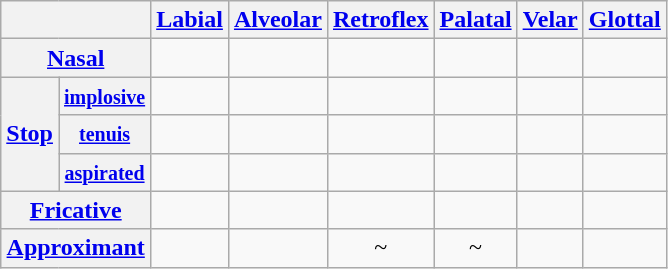<table class=wikitable style=text-align:center>
<tr>
<th colspan=2></th>
<th><a href='#'>Labial</a></th>
<th><a href='#'>Alveolar</a></th>
<th><a href='#'>Retroflex</a></th>
<th><a href='#'>Palatal</a></th>
<th><a href='#'>Velar</a></th>
<th><a href='#'>Glottal</a></th>
</tr>
<tr>
<th colspan=2><a href='#'>Nasal</a></th>
<td></td>
<td></td>
<td></td>
<td></td>
<td></td>
<td></td>
</tr>
<tr>
<th rowspan=3><a href='#'>Stop</a></th>
<th><small><a href='#'>implosive</a></small></th>
<td></td>
<td></td>
<td></td>
<td></td>
<td></td>
<td></td>
</tr>
<tr>
<th><small><a href='#'>tenuis</a></small></th>
<td></td>
<td></td>
<td></td>
<td></td>
<td></td>
<td></td>
</tr>
<tr>
<th><small><a href='#'>aspirated</a></small></th>
<td></td>
<td></td>
<td></td>
<td></td>
<td></td>
<td></td>
</tr>
<tr>
<th colspan=2><a href='#'>Fricative</a></th>
<td></td>
<td></td>
<td></td>
<td></td>
<td></td>
<td></td>
</tr>
<tr>
<th colspan=2><a href='#'>Approximant</a></th>
<td></td>
<td></td>
<td>~</td>
<td>~</td>
<td></td>
<td></td>
</tr>
</table>
